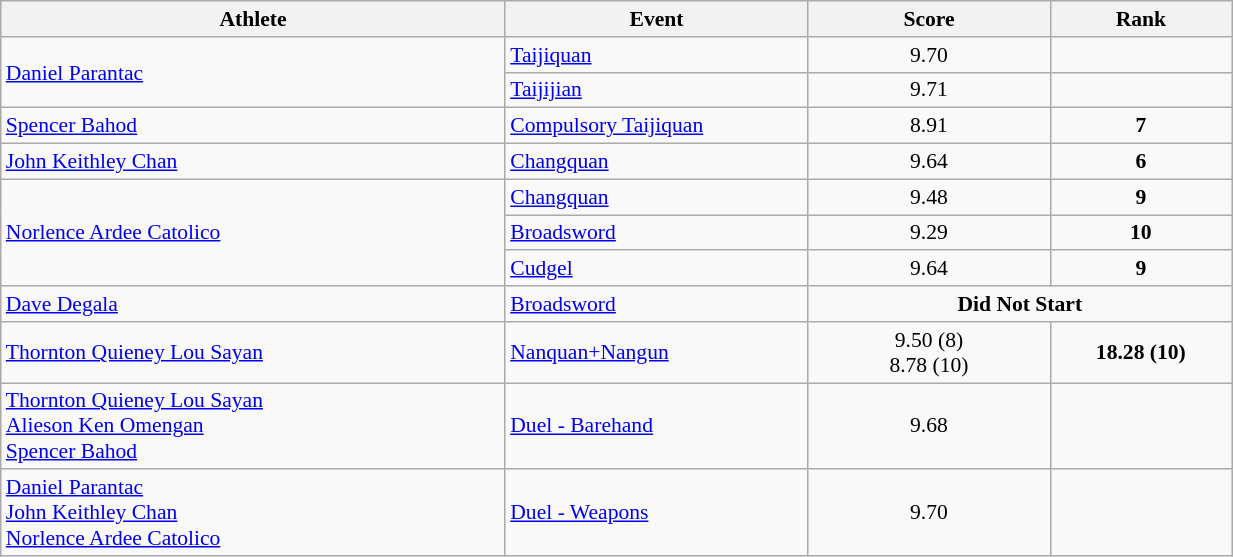<table class="wikitable" width="65%" style="text-align:center; font-size:90%">
<tr>
<th width="25%">Athlete</th>
<th width="15%">Event</th>
<th width="12%">Score</th>
<th width="9%">Rank</th>
</tr>
<tr align=left>
<td rowspan="2"><a href='#'>Daniel Parantac</a></td>
<td><a href='#'>Taijiquan</a></td>
<td align=center>9.70</td>
<td align=center></td>
</tr>
<tr align=left>
<td><a href='#'>Taijijian</a></td>
<td align=center>9.71</td>
<td align=center></td>
</tr>
<tr align=left>
<td><a href='#'>Spencer Bahod</a></td>
<td><a href='#'>Compulsory Taijiquan</a></td>
<td align=center>8.91</td>
<td align=center><strong>7</strong></td>
</tr>
<tr align=left>
<td><a href='#'>John Keithley Chan</a></td>
<td><a href='#'>Changquan</a></td>
<td align=center>9.64</td>
<td align=center><strong>6</strong></td>
</tr>
<tr align=left>
<td rowspan="3"><a href='#'>Norlence Ardee Catolico</a></td>
<td><a href='#'>Changquan</a></td>
<td align=center>9.48</td>
<td align=center><strong>9</strong></td>
</tr>
<tr align=left>
<td><a href='#'>Broadsword</a></td>
<td align=center>9.29</td>
<td align=center><strong>10</strong></td>
</tr>
<tr align=left>
<td><a href='#'>Cudgel</a></td>
<td align=center>9.64</td>
<td align=center><strong>9</strong></td>
</tr>
<tr align=left>
<td><a href='#'>Dave Degala</a></td>
<td><a href='#'>Broadsword</a></td>
<td align=center colspan=2><strong>Did Not Start</strong></td>
</tr>
<tr align=left>
<td><a href='#'>Thornton Quieney Lou Sayan</a></td>
<td><a href='#'>Nanquan+Nangun</a></td>
<td align=center>9.50 (8)<br> 8.78 (10)</td>
<td align="center"><strong>18.28 (10)</strong></td>
</tr>
<tr align=left>
<td><a href='#'>Thornton Quieney Lou Sayan</a><br><a href='#'>Alieson Ken Omengan</a><br><a href='#'>Spencer Bahod</a></td>
<td><a href='#'>Duel - Barehand</a></td>
<td align=center>9.68</td>
<td align=center></td>
</tr>
<tr align=left>
<td><a href='#'>Daniel Parantac</a><br><a href='#'>John Keithley Chan</a><br><a href='#'>Norlence Ardee Catolico</a></td>
<td><a href='#'>Duel - Weapons</a></td>
<td align=center>9.70</td>
<td align=center></td>
</tr>
</table>
